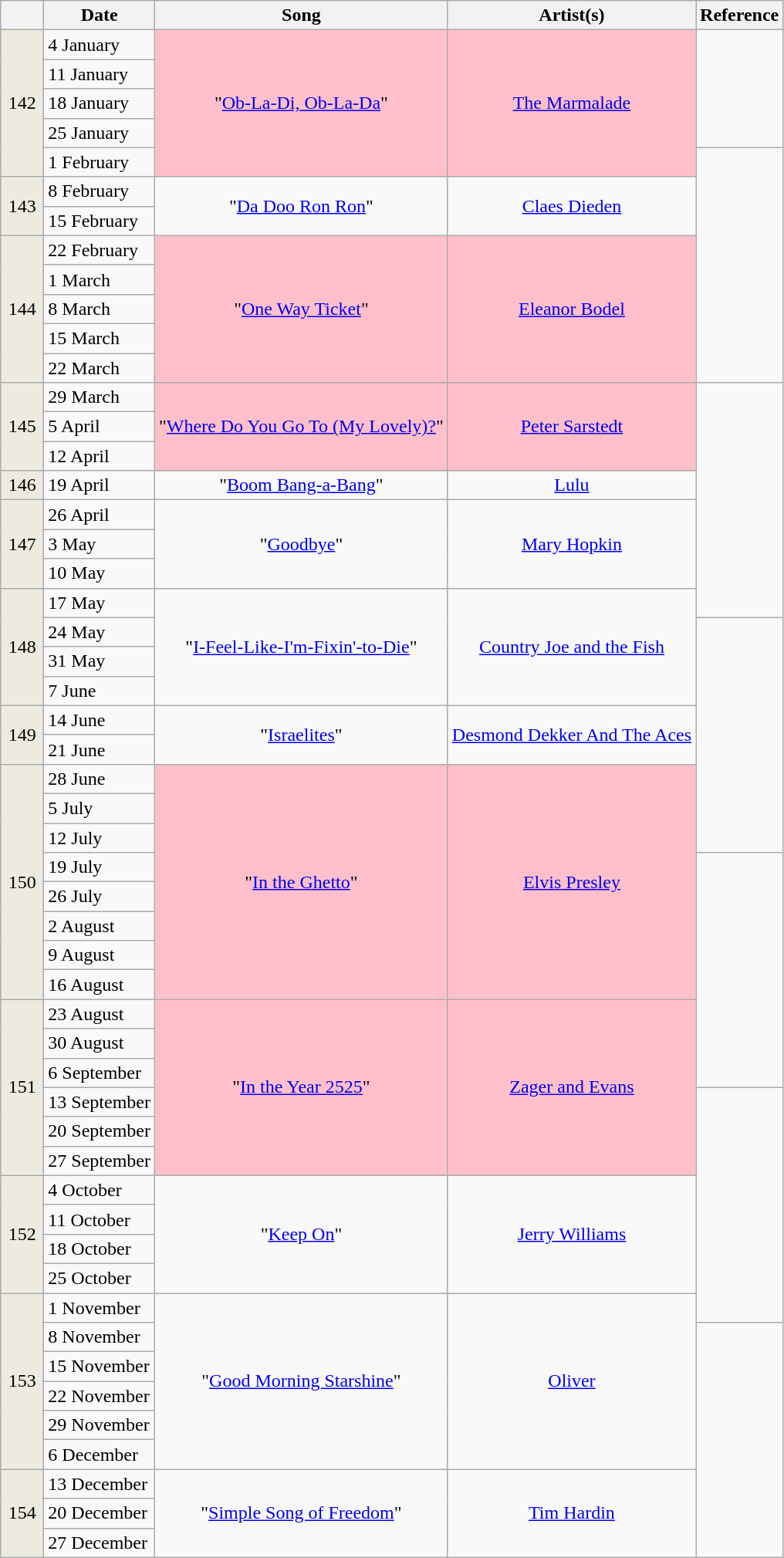<table class="wikitable">
<tr>
<th width="30"></th>
<th>Date</th>
<th>Song</th>
<th>Artist(s)</th>
<th>Reference</th>
</tr>
<tr>
<td rowspan="5" bgcolor="#EDEAE0" align="center">142</td>
<td>4 January</td>
<td rowspan="5" align="center" bgcolor="pink">"<a href='#'>Ob-La-Di, Ob-La-Da</a>"</td>
<td rowspan="5" align="center" bgcolor="pink"><a href='#'>The Marmalade</a></td>
<td rowspan="4" align="center"></td>
</tr>
<tr>
<td>11 January</td>
</tr>
<tr>
<td>18 January</td>
</tr>
<tr>
<td>25 January</td>
</tr>
<tr>
<td>1 February</td>
<td rowspan="8" align="center"></td>
</tr>
<tr>
<td rowspan="2" bgcolor="#EDEAE0" align="center">143</td>
<td>8 February</td>
<td rowspan="2" align="center">"<a href='#'>Da Doo Ron Ron</a>"</td>
<td rowspan="2" align="center"><a href='#'>Claes Dieden</a></td>
</tr>
<tr>
<td>15 February</td>
</tr>
<tr>
<td rowspan="5" bgcolor="#EDEAE0" align="center">144</td>
<td>22 February</td>
<td rowspan="5" align="center" bgcolor="pink">"<a href='#'>One Way Ticket</a>"</td>
<td rowspan="5" align="center" bgcolor="pink"><a href='#'>Eleanor Bodel</a></td>
</tr>
<tr>
<td>1 March</td>
</tr>
<tr>
<td>8 March</td>
</tr>
<tr>
<td>15 March</td>
</tr>
<tr>
<td>22 March</td>
</tr>
<tr>
<td rowspan="3" bgcolor="#EDEAE0" align="center">145</td>
<td>29 March</td>
<td rowspan="3" align="center" bgcolor="pink">"<a href='#'>Where Do You Go To (My Lovely)?</a>"</td>
<td rowspan="3" align="center" bgcolor="pink"><a href='#'>Peter Sarstedt</a></td>
<td rowspan="8" align="center"></td>
</tr>
<tr>
<td>5 April</td>
</tr>
<tr>
<td>12 April</td>
</tr>
<tr>
<td bgcolor="#EDEAE0" align="center">146</td>
<td>19 April</td>
<td align="center">"<a href='#'>Boom Bang-a-Bang</a>"</td>
<td align="center"><a href='#'>Lulu</a></td>
</tr>
<tr>
<td rowspan="3" bgcolor="#EDEAE0" align="center">147</td>
<td>26 April</td>
<td rowspan="3" align="center">"<a href='#'>Goodbye</a>"</td>
<td rowspan="3" align="center"><a href='#'>Mary Hopkin</a></td>
</tr>
<tr>
<td>3 May</td>
</tr>
<tr>
<td>10 May</td>
</tr>
<tr>
<td rowspan="4" bgcolor="#EDEAE0" align="center">148</td>
<td>17 May</td>
<td rowspan="4" align="center">"<a href='#'>I-Feel-Like-I'm-Fixin'-to-Die</a>"</td>
<td rowspan="4" align="center"><a href='#'>Country Joe and the Fish</a></td>
</tr>
<tr>
<td>24 May</td>
<td rowspan="8" align="center"></td>
</tr>
<tr>
<td>31 May</td>
</tr>
<tr>
<td>7 June</td>
</tr>
<tr>
<td rowspan="2" bgcolor="#EDEAE0" align="center">149</td>
<td>14 June</td>
<td rowspan="2" align="center">"<a href='#'>Israelites</a>"</td>
<td rowspan="2" align="center"><a href='#'>Desmond Dekker And The Aces</a></td>
</tr>
<tr>
<td>21 June</td>
</tr>
<tr>
<td rowspan="8" bgcolor="#EDEAE0" align="center">150</td>
<td>28 June</td>
<td rowspan="8" align="center" bgcolor="pink">"<a href='#'>In the Ghetto</a>"</td>
<td rowspan="8" align="center" bgcolor="pink"><a href='#'>Elvis Presley</a></td>
</tr>
<tr>
<td>5 July</td>
</tr>
<tr>
<td>12 July</td>
</tr>
<tr>
<td>19 July</td>
<td rowspan="8" align="center"></td>
</tr>
<tr>
<td>26 July</td>
</tr>
<tr>
<td>2 August</td>
</tr>
<tr>
<td>9 August</td>
</tr>
<tr>
<td>16 August</td>
</tr>
<tr>
<td rowspan="6" bgcolor="#EDEAE0" align="center">151</td>
<td>23 August</td>
<td rowspan="6" align="center" bgcolor="pink">"<a href='#'>In the Year 2525</a>"</td>
<td rowspan="6" align="center" bgcolor="pink"><a href='#'>Zager and Evans</a></td>
</tr>
<tr>
<td>30 August</td>
</tr>
<tr>
<td>6 September</td>
</tr>
<tr>
<td>13 September</td>
<td rowspan="8" align="center"></td>
</tr>
<tr>
<td>20 September</td>
</tr>
<tr>
<td>27 September</td>
</tr>
<tr>
<td rowspan="4" bgcolor="#EDEAE0" align="center">152</td>
<td>4 October</td>
<td rowspan="4" align="center">"<a href='#'>Keep On</a>"</td>
<td rowspan="4" align="center"><a href='#'>Jerry Williams</a></td>
</tr>
<tr>
<td>11 October</td>
</tr>
<tr>
<td>18 October</td>
</tr>
<tr>
<td>25 October</td>
</tr>
<tr>
<td rowspan="6" bgcolor="#EDEAE0" align="center">153</td>
<td>1 November</td>
<td rowspan="6" align="center">"<a href='#'>Good Morning Starshine</a>"</td>
<td rowspan="6" align="center"><a href='#'>Oliver</a></td>
</tr>
<tr>
<td>8 November</td>
<td rowspan="8" align="center"></td>
</tr>
<tr>
<td>15 November</td>
</tr>
<tr>
<td>22 November</td>
</tr>
<tr>
<td>29 November</td>
</tr>
<tr>
<td>6 December</td>
</tr>
<tr>
<td rowspan="3" bgcolor="#EDEAE0" align="center">154</td>
<td>13 December</td>
<td rowspan="3" align="center">"<a href='#'>Simple Song of Freedom</a>"</td>
<td rowspan="3" align="center"><a href='#'>Tim Hardin</a></td>
</tr>
<tr>
<td>20 December</td>
</tr>
<tr>
<td>27 December</td>
</tr>
</table>
